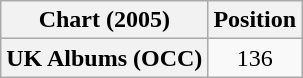<table class="wikitable plainrowheaders" style="text-align:center">
<tr>
<th scope="col">Chart (2005)</th>
<th scope="col">Position</th>
</tr>
<tr>
<th scope="row">UK Albums (OCC)</th>
<td>136</td>
</tr>
</table>
